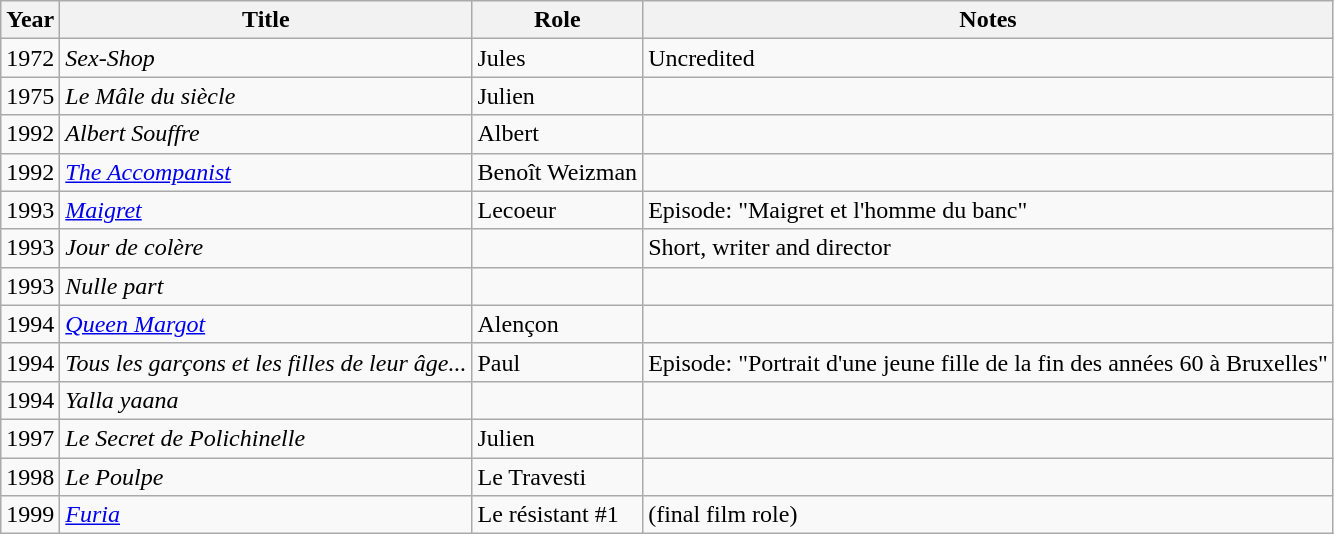<table class="wikitable">
<tr>
<th>Year</th>
<th>Title</th>
<th>Role</th>
<th>Notes</th>
</tr>
<tr>
<td>1972</td>
<td><em>Sex-Shop</em></td>
<td>Jules</td>
<td>Uncredited</td>
</tr>
<tr>
<td>1975</td>
<td><em>Le Mâle du siècle</em></td>
<td>Julien</td>
<td></td>
</tr>
<tr>
<td>1992</td>
<td><em>Albert Souffre</em></td>
<td>Albert</td>
<td></td>
</tr>
<tr>
<td>1992</td>
<td><em><a href='#'>The Accompanist</a></em></td>
<td>Benoît Weizman</td>
<td></td>
</tr>
<tr>
<td>1993</td>
<td><em><a href='#'>Maigret</a></em></td>
<td>Lecoeur</td>
<td>Episode: "Maigret et l'homme du banc"</td>
</tr>
<tr>
<td>1993</td>
<td><em>Jour de colère</em></td>
<td></td>
<td>Short, writer and director</td>
</tr>
<tr>
<td>1993</td>
<td><em>Nulle part</em></td>
<td></td>
<td></td>
</tr>
<tr>
<td>1994</td>
<td><em><a href='#'>Queen Margot</a></em></td>
<td>Alençon</td>
<td></td>
</tr>
<tr>
<td>1994</td>
<td><em>Tous les garçons et les filles de leur âge...</em></td>
<td>Paul</td>
<td>Episode: "Portrait d'une jeune fille de la fin des années 60 à Bruxelles"</td>
</tr>
<tr>
<td>1994</td>
<td><em>Yalla yaana</em></td>
<td></td>
<td></td>
</tr>
<tr>
<td>1997</td>
<td><em>Le Secret de Polichinelle</em></td>
<td>Julien</td>
<td></td>
</tr>
<tr>
<td>1998</td>
<td><em>Le Poulpe</em></td>
<td>Le Travesti</td>
<td></td>
</tr>
<tr>
<td>1999</td>
<td><em><a href='#'>Furia</a></em></td>
<td>Le résistant #1</td>
<td>(final film role)</td>
</tr>
</table>
